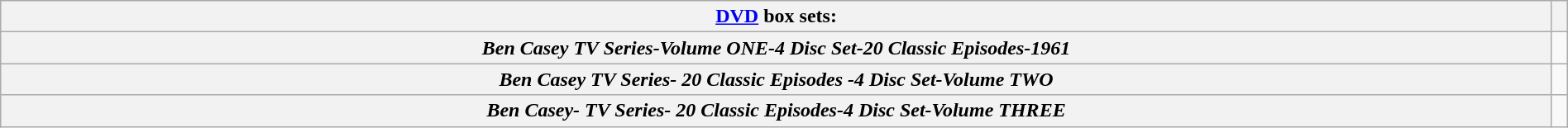<table class="wikitable sortable plainrowheaders" style="width:100%;">
<tr>
<th scope="col" style="width (12em; font-size (100%;"><a href='#'>DVD</a> box sets:</th>
<th scope="col" style="width:1%;" class="unsortable"></th>
</tr>
<tr>
<th scope="row" style="text-align:center"><span><em>Ben Casey TV Series-Volume ONE-4 Disc Set-20 Classic Episodes-1961</em></span></th>
<td></td>
</tr>
<tr>
<th scope="row" style="text-align:center"><span><em>Ben Casey TV Series- 20 Classic Episodes -4 Disc Set-Volume TWO</em></span></th>
<td></td>
</tr>
<tr>
<th scope="row" style="text-align:center"><span><em>Ben Casey- TV Series- 20 Classic Episodes-4 Disc Set-Volume THREE</em></span></th>
<td></td>
</tr>
</table>
